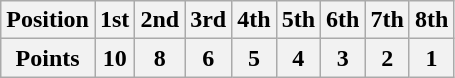<table class="wikitable">
<tr>
<th>Position</th>
<th>1st</th>
<th>2nd</th>
<th>3rd</th>
<th>4th</th>
<th>5th</th>
<th>6th</th>
<th>7th</th>
<th>8th</th>
</tr>
<tr>
<th>Points</th>
<th>10</th>
<th>8</th>
<th>6</th>
<th>5</th>
<th>4</th>
<th>3</th>
<th>2</th>
<th>1</th>
</tr>
</table>
